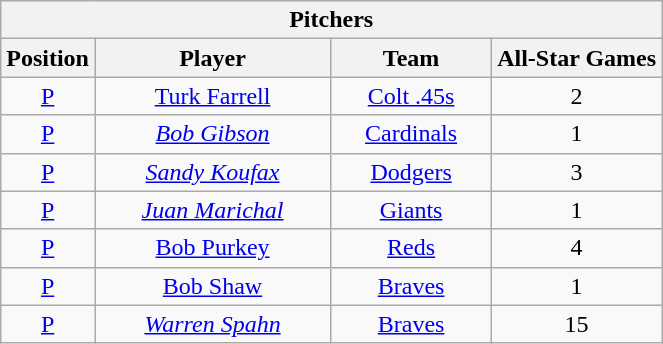<table class="wikitable" style="font-size: 100%; text-align:right;">
<tr>
<th colspan="4">Pitchers</th>
</tr>
<tr>
<th>Position</th>
<th width="150">Player</th>
<th width="100">Team</th>
<th>All-Star Games</th>
</tr>
<tr>
<td align="center"><a href='#'>P</a></td>
<td align="center"><a href='#'>Turk Farrell</a></td>
<td align="center"><a href='#'>Colt .45s</a></td>
<td align="center">2</td>
</tr>
<tr>
<td align="center"><a href='#'>P</a></td>
<td align="center"><em><a href='#'>Bob Gibson</a></em></td>
<td align="center"><a href='#'>Cardinals</a></td>
<td align="center">1</td>
</tr>
<tr>
<td align="center"><a href='#'>P</a></td>
<td align="center"><em><a href='#'>Sandy Koufax</a></em></td>
<td align="center"><a href='#'>Dodgers</a></td>
<td align="center">3</td>
</tr>
<tr>
<td align="center"><a href='#'>P</a></td>
<td align="center"><em><a href='#'>Juan Marichal</a></em></td>
<td align="center"><a href='#'>Giants</a></td>
<td align="center">1</td>
</tr>
<tr>
<td align="center"><a href='#'>P</a></td>
<td align="center"><a href='#'>Bob Purkey</a></td>
<td align="center"><a href='#'>Reds</a></td>
<td align="center">4</td>
</tr>
<tr>
<td align="center"><a href='#'>P</a></td>
<td align="center"><a href='#'>Bob Shaw</a></td>
<td align="center"><a href='#'>Braves</a></td>
<td align="center">1</td>
</tr>
<tr>
<td align="center"><a href='#'>P</a></td>
<td align="center"><em><a href='#'>Warren Spahn</a></em></td>
<td align="center"><a href='#'>Braves</a></td>
<td align="center">15</td>
</tr>
</table>
